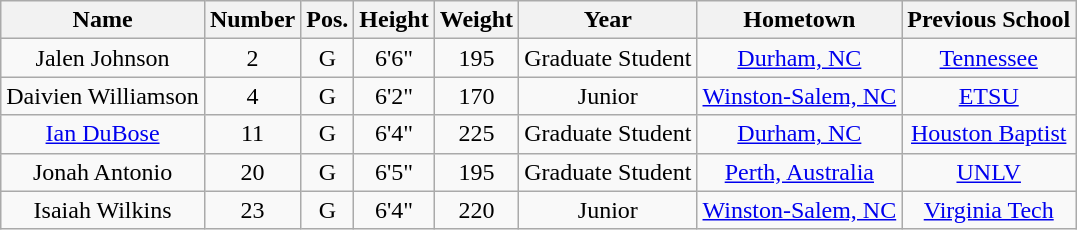<table class="wikitable sortable" border="1" style="text-align:center;">
<tr>
<th>Name</th>
<th>Number</th>
<th>Pos.</th>
<th>Height</th>
<th>Weight</th>
<th>Year</th>
<th>Hometown</th>
<th class="unsortable">Previous School</th>
</tr>
<tr>
<td>Jalen Johnson</td>
<td>2</td>
<td>G</td>
<td>6'6"</td>
<td>195</td>
<td>Graduate Student</td>
<td><a href='#'>Durham, NC</a></td>
<td><a href='#'>Tennessee</a></td>
</tr>
<tr>
<td>Daivien Williamson</td>
<td>4</td>
<td>G</td>
<td>6'2"</td>
<td>170</td>
<td>Junior</td>
<td><a href='#'>Winston-Salem, NC</a></td>
<td><a href='#'>ETSU</a></td>
</tr>
<tr>
<td><a href='#'>Ian DuBose</a></td>
<td>11</td>
<td>G</td>
<td>6'4"</td>
<td>225</td>
<td>Graduate Student</td>
<td><a href='#'>Durham, NC</a></td>
<td><a href='#'>Houston Baptist</a></td>
</tr>
<tr>
<td>Jonah Antonio</td>
<td>20</td>
<td>G</td>
<td>6'5"</td>
<td>195</td>
<td>Graduate Student</td>
<td><a href='#'>Perth, Australia</a></td>
<td><a href='#'>UNLV</a></td>
</tr>
<tr>
<td>Isaiah Wilkins</td>
<td>23</td>
<td>G</td>
<td>6'4"</td>
<td>220</td>
<td>Junior</td>
<td><a href='#'>Winston-Salem, NC</a></td>
<td><a href='#'>Virginia Tech</a></td>
</tr>
</table>
